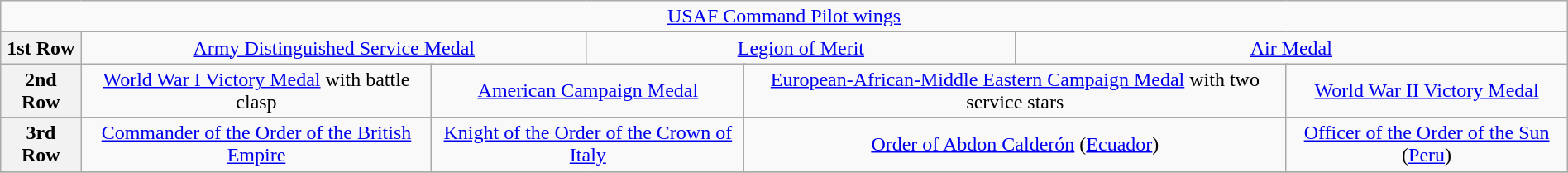<table class="wikitable" style="margin:1em auto; text-align:center;">
<tr>
<td colspan="17"><a href='#'>USAF Command Pilot wings</a></td>
</tr>
<tr>
<th>1st Row</th>
<td colspan="6"><a href='#'>Army Distinguished Service Medal</a></td>
<td colspan="4"><a href='#'>Legion of Merit</a></td>
<td colspan="6"><a href='#'>Air Medal</a></td>
</tr>
<tr>
<th>2nd Row</th>
<td colspan="4"><a href='#'>World War I Victory Medal</a> with battle clasp</td>
<td colspan="4"><a href='#'>American Campaign Medal</a></td>
<td colspan="4"><a href='#'>European-African-Middle Eastern Campaign Medal</a> with two service stars</td>
<td colspan="4"><a href='#'>World War II Victory Medal</a></td>
</tr>
<tr>
<th>3rd Row</th>
<td colspan="4"><a href='#'>Commander of the Order of the British Empire</a></td>
<td colspan="4"><a href='#'>Knight of the Order of the Crown of Italy</a></td>
<td colspan="4"><a href='#'>Order of Abdon Calderón</a> (<a href='#'>Ecuador</a>)</td>
<td colspan="4"><a href='#'>Officer of the Order of the Sun</a> (<a href='#'>Peru</a>)</td>
</tr>
<tr>
</tr>
</table>
